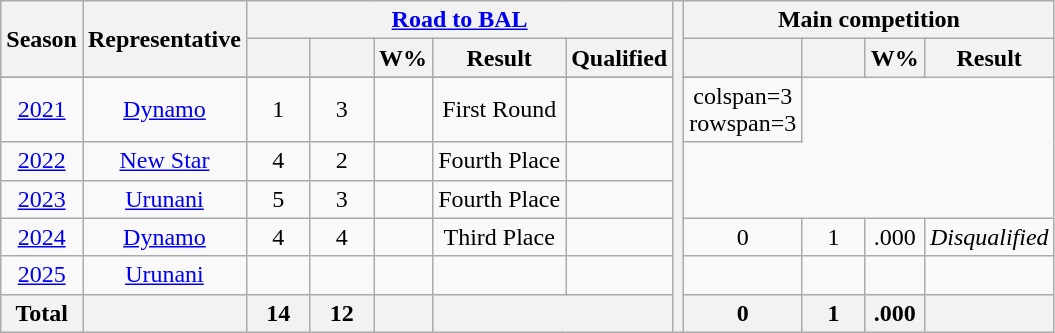<table class="wikitable" style="text-align:center;">
<tr>
<th rowspan="2">Season</th>
<th rowspan="2">Representative</th>
<th colspan="5"><a href='#'>Road to BAL</a></th>
<th rowspan="101"></th>
<th colspan="4">Main competition</th>
</tr>
<tr>
<th width="35"></th>
<th width="35"></th>
<th>W%</th>
<th>Result</th>
<th>Qualified</th>
<th width="35"></th>
<th width="35"></th>
<th>W%</th>
<th>Result</th>
</tr>
<tr>
</tr>
<tr>
<td><a href='#'>2021</a></td>
<td><a href='#'>Dynamo</a></td>
<td>1</td>
<td>3</td>
<td></td>
<td>First Round</td>
<td></td>
<td>colspan=3 rowspan=3 </td>
</tr>
<tr>
<td><a href='#'>2022</a></td>
<td><a href='#'>New Star</a></td>
<td>4</td>
<td>2</td>
<td></td>
<td>Fourth Place</td>
<td></td>
</tr>
<tr>
<td><a href='#'>2023</a></td>
<td><a href='#'>Urunani</a></td>
<td>5</td>
<td>3</td>
<td></td>
<td>Fourth Place</td>
<td></td>
</tr>
<tr>
<td><a href='#'>2024</a></td>
<td><a href='#'>Dynamo</a></td>
<td>4</td>
<td>4</td>
<td></td>
<td> Third Place</td>
<td></td>
<td>0</td>
<td>1</td>
<td>.000</td>
<td><em>Disqualified</em></td>
</tr>
<tr>
<td><a href='#'>2025</a></td>
<td><a href='#'>Urunani</a></td>
<td></td>
<td></td>
<td></td>
<td></td>
<td></td>
<td></td>
<td></td>
<td></td>
<td></td>
</tr>
<tr>
<th>Total</th>
<th></th>
<th>14</th>
<th>12</th>
<th></th>
<th colspan="2"></th>
<th>0</th>
<th>1</th>
<th>.000</th>
<th></th>
</tr>
</table>
